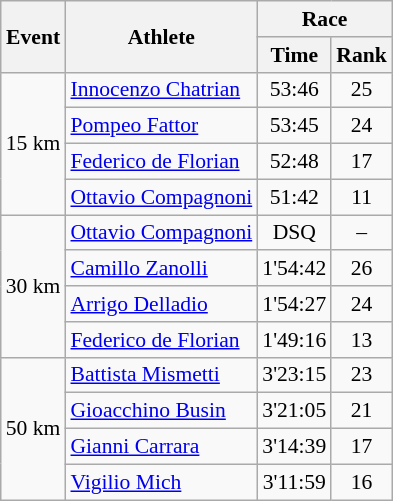<table class="wikitable" border="1" style="font-size:90%">
<tr>
<th rowspan=2>Event</th>
<th rowspan=2>Athlete</th>
<th colspan=2>Race</th>
</tr>
<tr>
<th>Time</th>
<th>Rank</th>
</tr>
<tr>
<td rowspan=4>15 km</td>
<td><a href='#'>Innocenzo Chatrian</a></td>
<td align=center>53:46</td>
<td align=center>25</td>
</tr>
<tr>
<td><a href='#'>Pompeo Fattor</a></td>
<td align=center>53:45</td>
<td align=center>24</td>
</tr>
<tr>
<td><a href='#'>Federico de Florian</a></td>
<td align=center>52:48</td>
<td align=center>17</td>
</tr>
<tr>
<td><a href='#'>Ottavio Compagnoni</a></td>
<td align=center>51:42</td>
<td align=center>11</td>
</tr>
<tr>
<td rowspan=4>30 km</td>
<td><a href='#'>Ottavio Compagnoni</a></td>
<td align=center>DSQ</td>
<td align=center>–</td>
</tr>
<tr>
<td><a href='#'>Camillo Zanolli</a></td>
<td align=center>1'54:42</td>
<td align=center>26</td>
</tr>
<tr>
<td><a href='#'>Arrigo Delladio</a></td>
<td align=center>1'54:27</td>
<td align=center>24</td>
</tr>
<tr>
<td><a href='#'>Federico de Florian</a></td>
<td align=center>1'49:16</td>
<td align=center>13</td>
</tr>
<tr>
<td rowspan=4>50 km</td>
<td><a href='#'>Battista Mismetti</a></td>
<td align=center>3'23:15</td>
<td align=center>23</td>
</tr>
<tr>
<td><a href='#'>Gioacchino Busin</a></td>
<td align=center>3'21:05</td>
<td align=center>21</td>
</tr>
<tr>
<td><a href='#'>Gianni Carrara</a></td>
<td align=center>3'14:39</td>
<td align=center>17</td>
</tr>
<tr>
<td><a href='#'>Vigilio Mich</a></td>
<td align=center>3'11:59</td>
<td align=center>16</td>
</tr>
</table>
